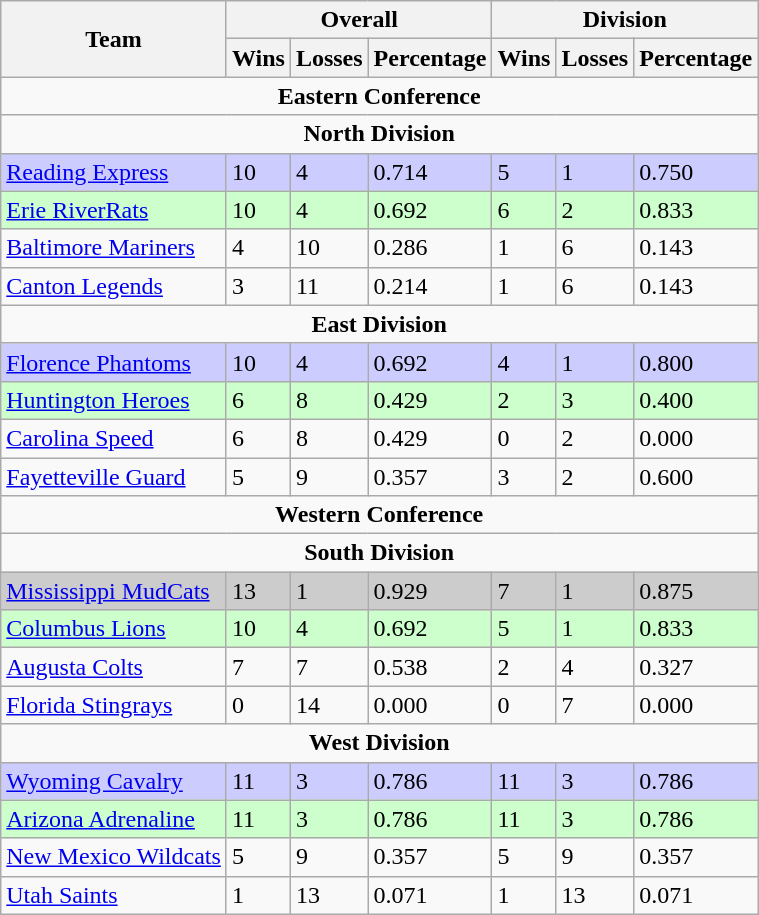<table class="wikitable">
<tr>
<th rowspan="2" align="center">Team</th>
<th colspan="3" align="center">Overall</th>
<th colspan="3" align="center">Division</th>
</tr>
<tr>
<th>Wins</th>
<th>Losses</th>
<th>Percentage</th>
<th>Wins</th>
<th>Losses</th>
<th>Percentage</th>
</tr>
<tr>
<td colspan="7" align="center"><strong>Eastern Conference</strong></td>
</tr>
<tr>
<td colspan="7" align="center"><strong>North Division</strong></td>
</tr>
<tr bgcolor=#ccccff>
<td><a href='#'>Reading Express</a></td>
<td>10</td>
<td>4</td>
<td>0.714</td>
<td>5</td>
<td>1</td>
<td>0.750</td>
</tr>
<tr bgcolor=#ccffcc>
<td><a href='#'>Erie RiverRats</a></td>
<td>10</td>
<td>4</td>
<td>0.692</td>
<td>6</td>
<td>2</td>
<td>0.833</td>
</tr>
<tr>
<td><a href='#'>Baltimore Mariners</a></td>
<td>4</td>
<td>10</td>
<td>0.286</td>
<td>1</td>
<td>6</td>
<td>0.143</td>
</tr>
<tr>
<td><a href='#'>Canton Legends</a></td>
<td>3</td>
<td>11</td>
<td>0.214</td>
<td>1</td>
<td>6</td>
<td>0.143</td>
</tr>
<tr>
<td colspan="7" align="center"><strong>East Division</strong></td>
</tr>
<tr bgcolor=#ccccff>
<td><a href='#'>Florence Phantoms</a></td>
<td>10</td>
<td>4</td>
<td>0.692</td>
<td>4</td>
<td>1</td>
<td>0.800</td>
</tr>
<tr bgcolor=#ccffcc>
<td><a href='#'>Huntington Heroes</a></td>
<td>6</td>
<td>8</td>
<td>0.429</td>
<td>2</td>
<td>3</td>
<td>0.400</td>
</tr>
<tr>
<td><a href='#'>Carolina Speed</a></td>
<td>6</td>
<td>8</td>
<td>0.429</td>
<td>0</td>
<td>2</td>
<td>0.000</td>
</tr>
<tr>
<td><a href='#'>Fayetteville Guard</a></td>
<td>5</td>
<td>9</td>
<td>0.357</td>
<td>3</td>
<td>2</td>
<td>0.600</td>
</tr>
<tr>
<td colspan="7" align="center"><strong>Western Conference</strong></td>
</tr>
<tr>
<td colspan="7" align="center"><strong>South Division</strong></td>
</tr>
<tr bgcolor=#cccccc>
<td><a href='#'>Mississippi MudCats</a></td>
<td>13</td>
<td>1</td>
<td>0.929</td>
<td>7</td>
<td>1</td>
<td>0.875</td>
</tr>
<tr bgcolor=#ccffcc>
<td><a href='#'>Columbus Lions</a></td>
<td>10</td>
<td>4</td>
<td>0.692</td>
<td>5</td>
<td>1</td>
<td>0.833</td>
</tr>
<tr>
<td><a href='#'>Augusta Colts</a></td>
<td>7</td>
<td>7</td>
<td>0.538</td>
<td>2</td>
<td>4</td>
<td>0.327</td>
</tr>
<tr>
<td><a href='#'>Florida Stingrays</a></td>
<td>0</td>
<td>14</td>
<td>0.000</td>
<td>0</td>
<td>7</td>
<td>0.000</td>
</tr>
<tr>
<td colspan="7" align="center"><strong>West Division</strong></td>
</tr>
<tr bgcolor=#ccccff>
<td><a href='#'>Wyoming Cavalry</a></td>
<td>11</td>
<td>3</td>
<td>0.786</td>
<td>11</td>
<td>3</td>
<td>0.786</td>
</tr>
<tr bgcolor=#ccffcc>
<td><a href='#'>Arizona Adrenaline</a></td>
<td>11</td>
<td>3</td>
<td>0.786</td>
<td>11</td>
<td>3</td>
<td>0.786</td>
</tr>
<tr>
<td><a href='#'>New Mexico Wildcats</a></td>
<td>5</td>
<td>9</td>
<td>0.357</td>
<td>5</td>
<td>9</td>
<td>0.357</td>
</tr>
<tr>
<td><a href='#'>Utah Saints</a></td>
<td>1</td>
<td>13</td>
<td>0.071</td>
<td>1</td>
<td>13</td>
<td>0.071</td>
</tr>
</table>
